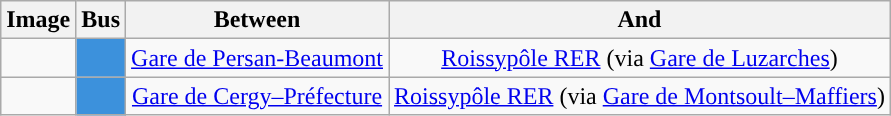<table class="wikitable alternance centre" style="text-align:center;">
<tr>
<th>Image</th>
<th>Bus</th>
<th>Between</th>
<th>And</th>
</tr>
<tr>
<td></td>
<td style="background:#3c91dc;"></td>
<td><a href='#'>Gare de Persan-Beaumont</a></td>
<td><a href='#'>Roissypôle RER</a> (via <a href='#'>Gare de Luzarches</a>)</td>
</tr>
<tr>
<td></td>
<td style="background:#3c91dc;"></td>
<td><a href='#'>Gare de Cergy–Préfecture</a></td>
<td><a href='#'>Roissypôle RER</a> (via <a href='#'>Gare de Montsoult–Maffiers</a>)</td>
</tr>
</table>
